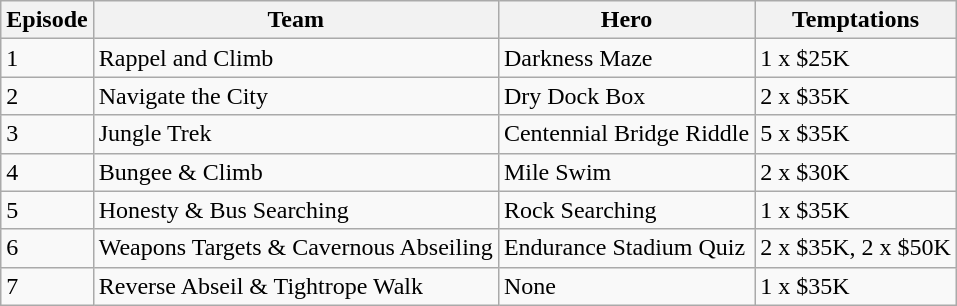<table class="wikitable">
<tr>
<th>Episode</th>
<th>Team</th>
<th>Hero</th>
<th>Temptations</th>
</tr>
<tr>
<td>1</td>
<td>Rappel and Climb</td>
<td>Darkness Maze</td>
<td>1 x $25K</td>
</tr>
<tr>
<td>2</td>
<td>Navigate the City</td>
<td>Dry Dock Box</td>
<td>2 x $35K</td>
</tr>
<tr>
<td>3</td>
<td>Jungle Trek</td>
<td>Centennial Bridge Riddle</td>
<td>5 x $35K</td>
</tr>
<tr>
<td>4</td>
<td>Bungee & Climb</td>
<td>Mile Swim</td>
<td>2 x $30K</td>
</tr>
<tr>
<td>5</td>
<td>Honesty & Bus Searching</td>
<td>Rock Searching</td>
<td>1 x $35K</td>
</tr>
<tr>
<td>6</td>
<td>Weapons Targets & Cavernous Abseiling</td>
<td>Endurance Stadium Quiz</td>
<td>2 x $35K, 2 x $50K</td>
</tr>
<tr>
<td>7</td>
<td>Reverse Abseil & Tightrope Walk</td>
<td>None</td>
<td>1 x $35K</td>
</tr>
</table>
